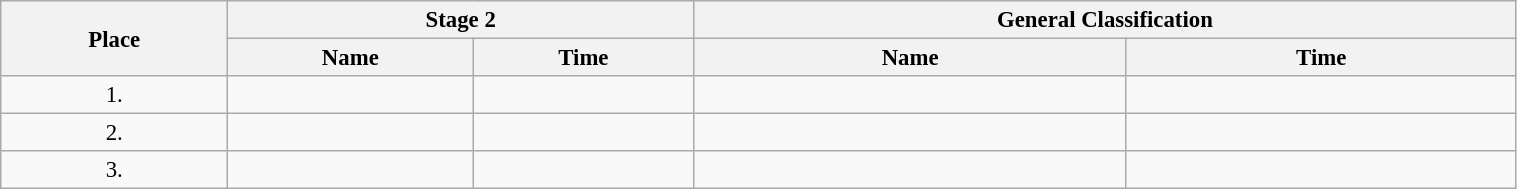<table class=wikitable style="font-size:95%" width="80%">
<tr>
<th rowspan="2">Place</th>
<th colspan="2">Stage 2</th>
<th colspan="2">General Classification</th>
</tr>
<tr>
<th>Name</th>
<th>Time</th>
<th>Name</th>
<th>Time</th>
</tr>
<tr>
<td align="center">1.</td>
<td></td>
<td></td>
<td></td>
<td></td>
</tr>
<tr>
<td align="center">2.</td>
<td></td>
<td></td>
<td></td>
<td></td>
</tr>
<tr>
<td align="center">3.</td>
<td></td>
<td></td>
<td></td>
<td></td>
</tr>
</table>
